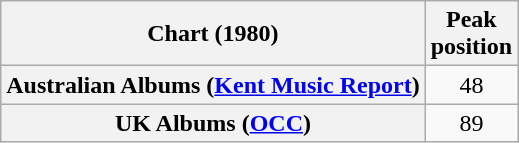<table class="wikitable sortable plainrowheaders" style="text-align:center">
<tr>
<th scope=col>Chart (1980)</th>
<th scope=col>Peak<br>position</th>
</tr>
<tr>
<th scope=row>Australian Albums (<a href='#'>Kent Music Report</a>)</th>
<td>48</td>
</tr>
<tr>
<th scope=row>UK Albums (<a href='#'>OCC</a>)</th>
<td>89</td>
</tr>
</table>
